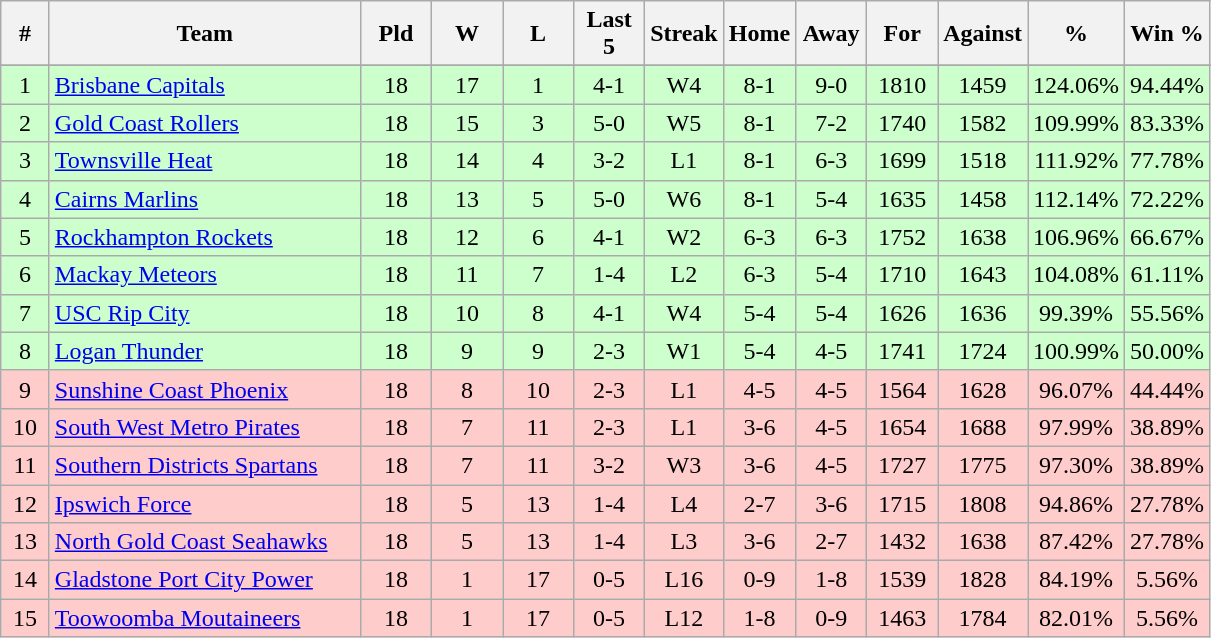<table class="wikitable" style="text-align:center">
<tr>
<th width="25">#</th>
<th width="200">Team</th>
<th width="40">Pld</th>
<th width="40">W</th>
<th width="40">L</th>
<th width="40">Last 5</th>
<th width="40">Streak</th>
<th width="40">Home</th>
<th width="40">Away</th>
<th width="40">For</th>
<th width="40">Against</th>
<th width="40">%</th>
<th width="40">Win %</th>
</tr>
<tr style="background: #ccffcc;">
</tr>
<tr style="background-color:#ccffcc;">
<td>1</td>
<td style="text-align:left;"><a href='#'>Brisbane Capitals</a></td>
<td>18</td>
<td>17</td>
<td>1</td>
<td>4-1</td>
<td>W4</td>
<td>8-1</td>
<td>9-0</td>
<td>1810</td>
<td>1459</td>
<td>124.06%</td>
<td>94.44%</td>
</tr>
<tr style="background-color:#ccffcc;">
<td>2</td>
<td style="text-align:left;"><a href='#'>Gold Coast Rollers</a></td>
<td>18</td>
<td>15</td>
<td>3</td>
<td>5-0</td>
<td>W5</td>
<td>8-1</td>
<td>7-2</td>
<td>1740</td>
<td>1582</td>
<td>109.99%</td>
<td>83.33%</td>
</tr>
<tr style="background-color:#ccffcc;">
<td>3</td>
<td style="text-align:left;"><a href='#'>Townsville Heat</a></td>
<td>18</td>
<td>14</td>
<td>4</td>
<td>3-2</td>
<td>L1</td>
<td>8-1</td>
<td>6-3</td>
<td>1699</td>
<td>1518</td>
<td>111.92%</td>
<td>77.78%</td>
</tr>
<tr style="background-color:#ccffcc;">
<td>4</td>
<td style="text-align:left;"><a href='#'>Cairns Marlins</a></td>
<td>18</td>
<td>13</td>
<td>5</td>
<td>5-0</td>
<td>W6</td>
<td>8-1</td>
<td>5-4</td>
<td>1635</td>
<td>1458</td>
<td>112.14%</td>
<td>72.22%</td>
</tr>
<tr style="background-color:#ccffcc;">
<td>5</td>
<td style="text-align:left;"><a href='#'>Rockhampton Rockets</a></td>
<td>18</td>
<td>12</td>
<td>6</td>
<td>4-1</td>
<td>W2</td>
<td>6-3</td>
<td>6-3</td>
<td>1752</td>
<td>1638</td>
<td>106.96%</td>
<td>66.67%</td>
</tr>
<tr style="background-color:#ccffcc;">
<td>6</td>
<td style="text-align:left;"><a href='#'>Mackay Meteors</a></td>
<td>18</td>
<td>11</td>
<td>7</td>
<td>1-4</td>
<td>L2</td>
<td>6-3</td>
<td>5-4</td>
<td>1710</td>
<td>1643</td>
<td>104.08%</td>
<td>61.11%</td>
</tr>
<tr style="background-color:#ccffcc;">
<td>7</td>
<td style="text-align:left;"><a href='#'>USC Rip City</a></td>
<td>18</td>
<td>10</td>
<td>8</td>
<td>4-1</td>
<td>W4</td>
<td>5-4</td>
<td>5-4</td>
<td>1626</td>
<td>1636</td>
<td>99.39%</td>
<td>55.56%</td>
</tr>
<tr style="background-color:#ccffcc;">
<td>8</td>
<td style="text-align:left;"><a href='#'>Logan Thunder</a></td>
<td>18</td>
<td>9</td>
<td>9</td>
<td>2-3</td>
<td>W1</td>
<td>5-4</td>
<td>4-5</td>
<td>1741</td>
<td>1724</td>
<td>100.99%</td>
<td>50.00%</td>
</tr>
<tr style="background-color:#ffcccc;">
<td>9</td>
<td style="text-align:left;"><a href='#'>Sunshine Coast Phoenix</a></td>
<td>18</td>
<td>8</td>
<td>10</td>
<td>2-3</td>
<td>L1</td>
<td>4-5</td>
<td>4-5</td>
<td>1564</td>
<td>1628</td>
<td>96.07%</td>
<td>44.44%</td>
</tr>
<tr style="background-color:#ffcccc;">
<td>10</td>
<td style="text-align:left;"><a href='#'>South West Metro Pirates</a></td>
<td>18</td>
<td>7</td>
<td>11</td>
<td>2-3</td>
<td>L1</td>
<td>3-6</td>
<td>4-5</td>
<td>1654</td>
<td>1688</td>
<td>97.99%</td>
<td>38.89%</td>
</tr>
<tr style="background-color:#ffcccc;">
<td>11</td>
<td style="text-align:left;"><a href='#'>Southern Districts Spartans</a></td>
<td>18</td>
<td>7</td>
<td>11</td>
<td>3-2</td>
<td>W3</td>
<td>3-6</td>
<td>4-5</td>
<td>1727</td>
<td>1775</td>
<td>97.30%</td>
<td>38.89%</td>
</tr>
<tr style="background-color:#ffcccc;">
<td>12</td>
<td style="text-align:left;"><a href='#'>Ipswich Force</a></td>
<td>18</td>
<td>5</td>
<td>13</td>
<td>1-4</td>
<td>L4</td>
<td>2-7</td>
<td>3-6</td>
<td>1715</td>
<td>1808</td>
<td>94.86%</td>
<td>27.78%</td>
</tr>
<tr style="background-color:#ffcccc;">
<td>13</td>
<td style="text-align:left;"><a href='#'>North Gold Coast Seahawks</a></td>
<td>18</td>
<td>5</td>
<td>13</td>
<td>1-4</td>
<td>L3</td>
<td>3-6</td>
<td>2-7</td>
<td>1432</td>
<td>1638</td>
<td>87.42%</td>
<td>27.78%</td>
</tr>
<tr style="background-color:#ffcccc;">
<td>14</td>
<td style="text-align:left;"><a href='#'>Gladstone Port City Power</a></td>
<td>18</td>
<td>1</td>
<td>17</td>
<td>0-5</td>
<td>L16</td>
<td>0-9</td>
<td>1-8</td>
<td>1539</td>
<td>1828</td>
<td>84.19%</td>
<td>5.56%</td>
</tr>
<tr style="background-color:#ffcccc;">
<td>15</td>
<td style="text-align:left;"><a href='#'>Toowoomba Moutaineers</a></td>
<td>18</td>
<td>1</td>
<td>17</td>
<td>0-5</td>
<td>L12</td>
<td>1-8</td>
<td>0-9</td>
<td>1463</td>
<td>1784</td>
<td>82.01%</td>
<td>5.56%</td>
</tr>
</table>
